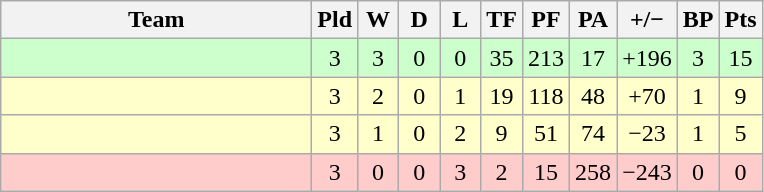<table class="wikitable" style="text-align:center">
<tr>
<th width="200">Team</th>
<th width="20">Pld</th>
<th width="20">W</th>
<th width="20">D</th>
<th width="20">L</th>
<th width="20">TF</th>
<th width="20">PF</th>
<th width="20">PA</th>
<th width="25">+/−</th>
<th width="20">BP</th>
<th width="20">Pts</th>
</tr>
<tr style="background:#cfc;">
<td align=left></td>
<td>3</td>
<td>3</td>
<td>0</td>
<td>0</td>
<td>35</td>
<td>213</td>
<td>17</td>
<td>+196</td>
<td>3</td>
<td>15</td>
</tr>
<tr style="background:#ffc;">
<td align=left></td>
<td>3</td>
<td>2</td>
<td>0</td>
<td>1</td>
<td>19</td>
<td>118</td>
<td>48</td>
<td>+70</td>
<td>1</td>
<td>9</td>
</tr>
<tr style="background:#ffc;">
<td align=left></td>
<td>3</td>
<td>1</td>
<td>0</td>
<td>2</td>
<td>9</td>
<td>51</td>
<td>74</td>
<td>−23</td>
<td>1</td>
<td>5</td>
</tr>
<tr style="background:#fcc;">
<td align=left></td>
<td>3</td>
<td>0</td>
<td>0</td>
<td>3</td>
<td>2</td>
<td>15</td>
<td>258</td>
<td>−243</td>
<td>0</td>
<td>0</td>
</tr>
</table>
